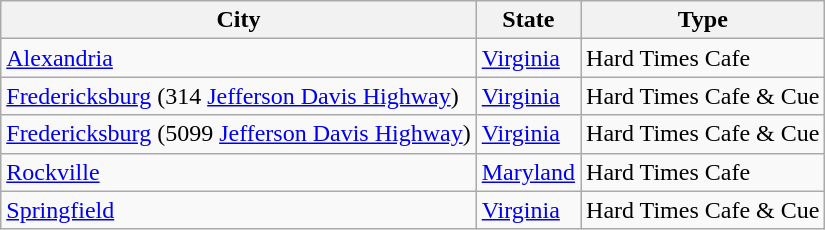<table class="wikitable sortable">
<tr>
<th>City</th>
<th>State</th>
<th>Type</th>
</tr>
<tr>
<td><a href='#'>Alexandria</a></td>
<td><a href='#'>Virginia</a></td>
<td>Hard Times Cafe</td>
</tr>
<tr>
<td><a href='#'>Fredericksburg</a> (314 <a href='#'>Jefferson Davis Highway</a>)</td>
<td><a href='#'>Virginia</a></td>
<td>Hard Times Cafe & Cue</td>
</tr>
<tr>
<td><a href='#'>Fredericksburg</a> (5099 <a href='#'>Jefferson Davis Highway</a>)</td>
<td><a href='#'>Virginia</a></td>
<td>Hard Times Cafe & Cue</td>
</tr>
<tr>
<td><a href='#'>Rockville</a></td>
<td><a href='#'>Maryland</a></td>
<td>Hard Times Cafe</td>
</tr>
<tr>
<td><a href='#'>Springfield</a></td>
<td><a href='#'>Virginia</a></td>
<td>Hard Times Cafe & Cue</td>
</tr>
</table>
